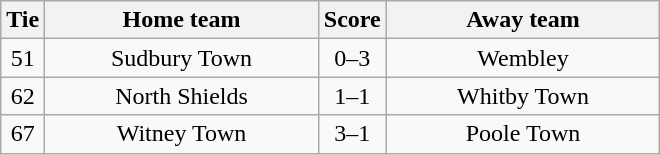<table class="wikitable" style="text-align:center;">
<tr>
<th width=20>Tie</th>
<th width=175>Home team</th>
<th width=20>Score</th>
<th width=175>Away team</th>
</tr>
<tr>
<td>51</td>
<td>Sudbury Town</td>
<td>0–3</td>
<td>Wembley</td>
</tr>
<tr>
<td>62</td>
<td>North Shields</td>
<td>1–1</td>
<td>Whitby Town</td>
</tr>
<tr>
<td>67</td>
<td>Witney Town</td>
<td>3–1</td>
<td>Poole Town</td>
</tr>
</table>
